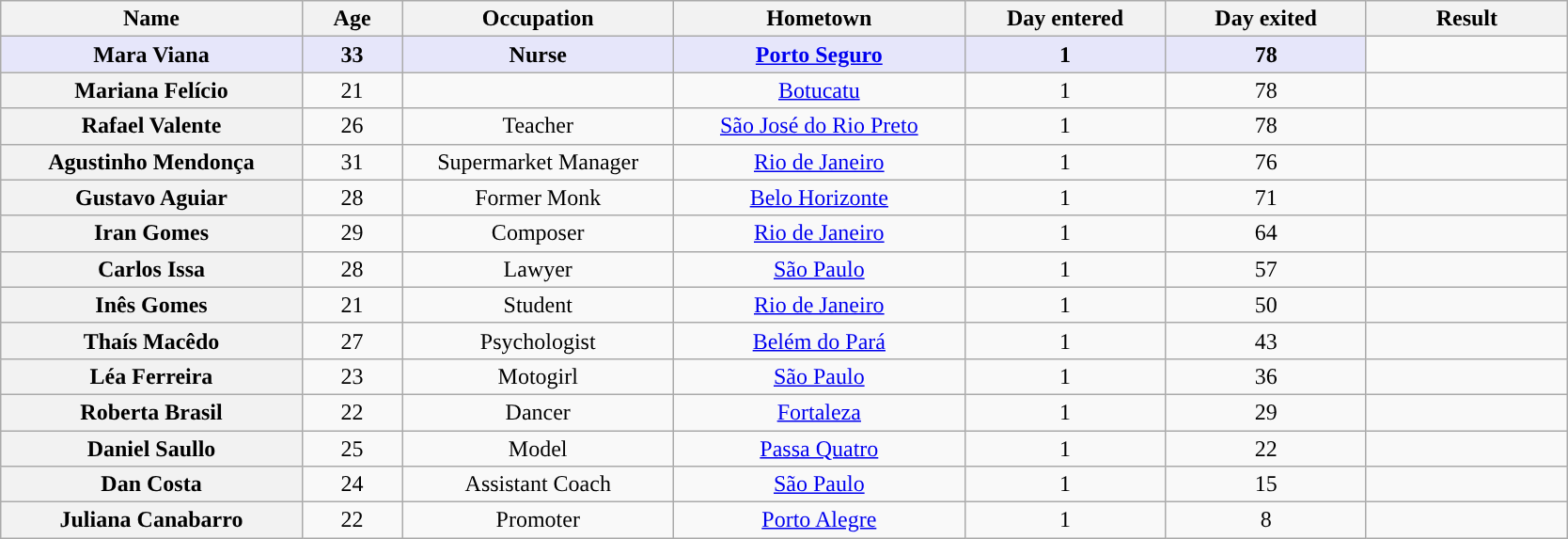<table class="wikitable sortable" style="text-align:center;">
<tr>
<th scope="col" width="15.0%">Name</th>
<th scope="col" width="05.0%">Age</th>
<th scope="col" width="13.5%">Occupation</th>
<th scope="col" width="14.5%">Hometown</th>
<th scope="col" width="10.0%">Day entered</th>
<th scope="col" width="10.0%">Day exited</th>
<th scope="col" width="10.0%">Result</th>
</tr>
<tr>
<td bgcolor="E6E6FA"><strong>Mara Viana</strong></td>
<td bgcolor="E6E6FA"><strong>33</strong></td>
<td bgcolor="E6E6FA"><strong>Nurse</strong></td>
<td bgcolor="E6E6FA"><strong><a href='#'>Porto Seguro</a></strong></td>
<td bgcolor="E6E6FA"><strong>1</strong></td>
<td bgcolor="E6E6FA"><strong>78</strong></td>
<td></td>
</tr>
<tr>
<th>Mariana Felício</th>
<td>21</td>
<td></td>
<td><a href='#'>Botucatu</a></td>
<td>1</td>
<td>78</td>
<td></td>
</tr>
<tr>
<th>Rafael Valente</th>
<td>26</td>
<td>Teacher</td>
<td><a href='#'>São José do Rio Preto</a></td>
<td>1</td>
<td>78</td>
<td></td>
</tr>
<tr>
<th>Agustinho Mendonça</th>
<td>31</td>
<td>Supermarket Manager</td>
<td><a href='#'>Rio de Janeiro</a></td>
<td>1</td>
<td>76</td>
<td></td>
</tr>
<tr>
<th>Gustavo Aguiar</th>
<td>28</td>
<td>Former Monk</td>
<td><a href='#'>Belo Horizonte</a></td>
<td>1</td>
<td>71</td>
<td></td>
</tr>
<tr>
<th>Iran Gomes</th>
<td>29</td>
<td>Composer</td>
<td><a href='#'>Rio de Janeiro</a></td>
<td>1</td>
<td>64</td>
<td></td>
</tr>
<tr>
<th>Carlos Issa</th>
<td>28</td>
<td>Lawyer</td>
<td><a href='#'>São Paulo</a></td>
<td>1</td>
<td>57</td>
<td></td>
</tr>
<tr>
<th>Inês Gomes</th>
<td>21</td>
<td>Student</td>
<td><a href='#'>Rio de Janeiro</a></td>
<td>1</td>
<td>50</td>
<td></td>
</tr>
<tr>
<th>Thaís Macêdo</th>
<td>27</td>
<td>Psychologist</td>
<td><a href='#'>Belém do Pará</a></td>
<td>1</td>
<td>43</td>
<td></td>
</tr>
<tr>
<th>Léa Ferreira</th>
<td>23</td>
<td>Motogirl</td>
<td><a href='#'>São Paulo</a></td>
<td>1</td>
<td>36</td>
<td></td>
</tr>
<tr>
<th>Roberta Brasil</th>
<td>22</td>
<td>Dancer</td>
<td><a href='#'>Fortaleza</a></td>
<td>1</td>
<td>29</td>
<td></td>
</tr>
<tr>
<th>Daniel Saullo</th>
<td>25</td>
<td>Model</td>
<td><a href='#'>Passa Quatro</a></td>
<td>1</td>
<td>22</td>
<td></td>
</tr>
<tr>
<th>Dan Costa</th>
<td>24</td>
<td>Assistant Coach</td>
<td><a href='#'>São Paulo</a></td>
<td>1</td>
<td>15</td>
<td></td>
</tr>
<tr>
<th>Juliana Canabarro</th>
<td>22</td>
<td>Promoter</td>
<td><a href='#'>Porto Alegre</a></td>
<td>1</td>
<td>8</td>
<td></td>
</tr>
</table>
